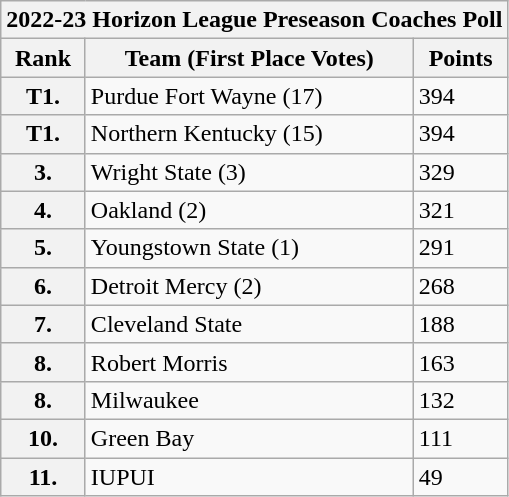<table class="wikitable">
<tr>
<th colspan="3">2022-23 Horizon League Preseason Coaches Poll</th>
</tr>
<tr>
<th>Rank</th>
<th>Team (First Place Votes)</th>
<th>Points</th>
</tr>
<tr>
<th>T1.</th>
<td>Purdue Fort Wayne (17)</td>
<td>394</td>
</tr>
<tr>
<th>T1.</th>
<td>Northern Kentucky (15)</td>
<td>394</td>
</tr>
<tr>
<th>3.</th>
<td>Wright State (3)</td>
<td>329</td>
</tr>
<tr>
<th>4.</th>
<td>Oakland (2)</td>
<td>321</td>
</tr>
<tr>
<th>5.</th>
<td>Youngstown State (1)</td>
<td>291</td>
</tr>
<tr>
<th>6.</th>
<td>Detroit Mercy (2)</td>
<td>268</td>
</tr>
<tr>
<th>7.</th>
<td>Cleveland State</td>
<td>188</td>
</tr>
<tr>
<th>8.</th>
<td>Robert Morris</td>
<td>163</td>
</tr>
<tr>
<th>8.</th>
<td>Milwaukee</td>
<td>132</td>
</tr>
<tr>
<th>10.</th>
<td>Green Bay</td>
<td>111</td>
</tr>
<tr>
<th>11.</th>
<td>IUPUI</td>
<td>49</td>
</tr>
</table>
